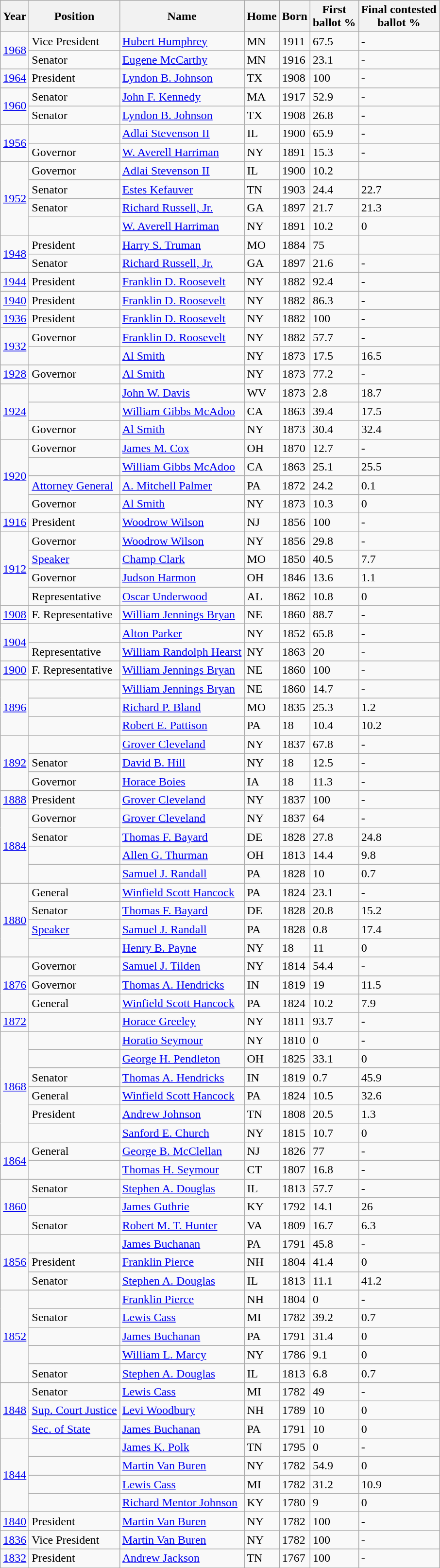<table class="wikitable sortable plainrowheaders">
<tr>
<th scope="col">Year</th>
<th scope="col">Position</th>
<th scope="col">Name</th>
<th scope="col">Home</th>
<th scope="col">Born</th>
<th scope="col">First <br>ballot %</th>
<th scope="col">Final contested <br>ballot %</th>
</tr>
<tr>
<td rowspan="2"><a href='#'>1968</a></td>
<td>Vice President</td>
<td><a href='#'>Hubert Humphrey</a></td>
<td>MN</td>
<td>1911</td>
<td>67.5</td>
<td>-</td>
</tr>
<tr>
<td>Senator</td>
<td><a href='#'>Eugene McCarthy</a></td>
<td>MN</td>
<td>1916</td>
<td>23.1</td>
<td>-</td>
</tr>
<tr>
<td><a href='#'>1964</a></td>
<td>President</td>
<td><a href='#'>Lyndon B. Johnson</a></td>
<td>TX</td>
<td>1908</td>
<td>100</td>
<td>-</td>
</tr>
<tr>
<td rowspan="2"><a href='#'>1960</a></td>
<td>Senator</td>
<td><a href='#'>John F. Kennedy</a></td>
<td>MA</td>
<td>1917</td>
<td>52.9</td>
<td>-</td>
</tr>
<tr>
<td>Senator</td>
<td><a href='#'>Lyndon B. Johnson</a></td>
<td>TX</td>
<td>1908</td>
<td>26.8</td>
<td>-</td>
</tr>
<tr>
<td rowspan="2"><a href='#'>1956</a></td>
<td></td>
<td><a href='#'>Adlai Stevenson II</a></td>
<td>IL</td>
<td>1900</td>
<td>65.9</td>
<td>-</td>
</tr>
<tr>
<td>Governor</td>
<td><a href='#'>W. Averell Harriman</a></td>
<td>NY</td>
<td>1891</td>
<td>15.3</td>
<td>-</td>
</tr>
<tr>
<td rowspan="4"><a href='#'>1952</a></td>
<td>Governor</td>
<td><a href='#'>Adlai Stevenson II</a></td>
<td>IL</td>
<td>1900</td>
<td>10.2</td>
<td></td>
</tr>
<tr>
<td>Senator</td>
<td><a href='#'>Estes Kefauver</a></td>
<td>TN</td>
<td>1903</td>
<td>24.4</td>
<td>22.7</td>
</tr>
<tr>
<td>Senator</td>
<td><a href='#'>Richard Russell, Jr.</a></td>
<td>GA</td>
<td>1897</td>
<td>21.7</td>
<td>21.3</td>
</tr>
<tr>
<td></td>
<td><a href='#'>W. Averell Harriman</a></td>
<td>NY</td>
<td>1891</td>
<td>10.2</td>
<td>0</td>
</tr>
<tr>
<td rowspan="2"><a href='#'>1948</a></td>
<td>President</td>
<td><a href='#'>Harry S. Truman</a></td>
<td>MO</td>
<td>1884</td>
<td>75</td>
<td></td>
</tr>
<tr>
<td>Senator</td>
<td><a href='#'>Richard Russell, Jr.</a></td>
<td>GA</td>
<td>1897</td>
<td>21.6</td>
<td>-</td>
</tr>
<tr>
<td><a href='#'>1944</a></td>
<td>President</td>
<td><a href='#'>Franklin D. Roosevelt</a></td>
<td>NY</td>
<td>1882</td>
<td>92.4</td>
<td>-</td>
</tr>
<tr>
<td><a href='#'>1940</a></td>
<td>President</td>
<td><a href='#'>Franklin D. Roosevelt</a></td>
<td>NY</td>
<td>1882</td>
<td>86.3</td>
<td>-</td>
</tr>
<tr>
<td><a href='#'>1936</a></td>
<td>President</td>
<td><a href='#'>Franklin D. Roosevelt</a></td>
<td>NY</td>
<td>1882</td>
<td>100</td>
<td>-</td>
</tr>
<tr>
<td rowspan="2"><a href='#'>1932</a></td>
<td>Governor</td>
<td><a href='#'>Franklin D. Roosevelt</a></td>
<td>NY</td>
<td>1882</td>
<td>57.7</td>
<td>-</td>
</tr>
<tr>
<td></td>
<td><a href='#'>Al Smith</a></td>
<td>NY</td>
<td>1873</td>
<td>17.5</td>
<td>16.5</td>
</tr>
<tr>
<td><a href='#'>1928</a></td>
<td>Governor</td>
<td><a href='#'>Al Smith</a></td>
<td>NY</td>
<td>1873</td>
<td>77.2</td>
<td>-</td>
</tr>
<tr>
<td rowspan="3"><a href='#'>1924</a></td>
<td></td>
<td><a href='#'>John W. Davis</a></td>
<td>WV</td>
<td>1873</td>
<td>2.8</td>
<td>18.7</td>
</tr>
<tr>
<td></td>
<td><a href='#'>William Gibbs McAdoo</a></td>
<td>CA</td>
<td>1863</td>
<td>39.4</td>
<td>17.5</td>
</tr>
<tr>
<td>Governor</td>
<td><a href='#'>Al Smith</a></td>
<td>NY</td>
<td>1873</td>
<td>30.4</td>
<td>32.4</td>
</tr>
<tr>
<td rowspan="4"><a href='#'>1920</a></td>
<td>Governor</td>
<td><a href='#'>James M. Cox</a></td>
<td>OH</td>
<td>1870</td>
<td>12.7</td>
<td>-</td>
</tr>
<tr>
<td></td>
<td><a href='#'>William Gibbs McAdoo</a></td>
<td>CA</td>
<td>1863</td>
<td>25.1</td>
<td>25.5</td>
</tr>
<tr>
<td><a href='#'>Attorney General</a></td>
<td><a href='#'>A. Mitchell Palmer</a></td>
<td>PA</td>
<td>1872</td>
<td>24.2</td>
<td>0.1</td>
</tr>
<tr>
<td>Governor</td>
<td><a href='#'>Al Smith</a></td>
<td>NY</td>
<td>1873</td>
<td>10.3</td>
<td>0</td>
</tr>
<tr>
<td><a href='#'>1916</a></td>
<td>President</td>
<td><a href='#'>Woodrow Wilson</a></td>
<td>NJ</td>
<td>1856</td>
<td>100</td>
<td>-</td>
</tr>
<tr>
<td rowspan="4"><a href='#'>1912</a></td>
<td>Governor</td>
<td><a href='#'>Woodrow Wilson</a></td>
<td>NY</td>
<td>1856</td>
<td>29.8</td>
<td>-</td>
</tr>
<tr>
<td><a href='#'>Speaker</a></td>
<td><a href='#'>Champ Clark</a></td>
<td>MO</td>
<td>1850</td>
<td>40.5</td>
<td>7.7</td>
</tr>
<tr>
<td>Governor</td>
<td><a href='#'>Judson Harmon</a></td>
<td>OH</td>
<td>1846</td>
<td>13.6</td>
<td>1.1</td>
</tr>
<tr>
<td>Representative</td>
<td><a href='#'>Oscar Underwood</a></td>
<td>AL</td>
<td>1862</td>
<td>10.8</td>
<td>0</td>
</tr>
<tr>
<td><a href='#'>1908</a></td>
<td>F. Representative</td>
<td><a href='#'>William Jennings Bryan</a></td>
<td>NE</td>
<td>1860</td>
<td>88.7</td>
<td>-</td>
</tr>
<tr>
<td rowspan="2"><a href='#'>1904</a></td>
<td></td>
<td><a href='#'>Alton Parker</a></td>
<td>NY</td>
<td>1852</td>
<td>65.8</td>
<td>-</td>
</tr>
<tr>
<td>Representative</td>
<td><a href='#'>William Randolph Hearst</a></td>
<td>NY</td>
<td>1863</td>
<td>20</td>
<td>-</td>
</tr>
<tr>
<td><a href='#'>1900</a></td>
<td>F. Representative</td>
<td><a href='#'>William Jennings Bryan</a></td>
<td>NE</td>
<td>1860</td>
<td>100</td>
<td>-</td>
</tr>
<tr>
<td rowspan="3"><a href='#'>1896</a></td>
<td></td>
<td><a href='#'>William Jennings Bryan</a></td>
<td>NE</td>
<td>1860</td>
<td>14.7</td>
<td>-</td>
</tr>
<tr>
<td></td>
<td><a href='#'>Richard P. Bland</a></td>
<td>MO</td>
<td>1835</td>
<td>25.3</td>
<td>1.2</td>
</tr>
<tr>
<td></td>
<td><a href='#'>Robert E. Pattison</a></td>
<td>PA</td>
<td>18</td>
<td>10.4</td>
<td>10.2</td>
</tr>
<tr>
<td rowspan="3"><a href='#'>1892</a></td>
<td></td>
<td><a href='#'>Grover Cleveland</a></td>
<td>NY</td>
<td>1837</td>
<td>67.8</td>
<td>-</td>
</tr>
<tr>
<td>Senator</td>
<td><a href='#'>David B. Hill</a></td>
<td>NY</td>
<td>18</td>
<td>12.5</td>
<td>-</td>
</tr>
<tr>
<td>Governor</td>
<td><a href='#'>Horace Boies</a></td>
<td>IA</td>
<td>18</td>
<td>11.3</td>
<td>-</td>
</tr>
<tr>
<td><a href='#'>1888</a></td>
<td>President</td>
<td><a href='#'>Grover Cleveland</a></td>
<td>NY</td>
<td>1837</td>
<td>100</td>
<td>-</td>
</tr>
<tr>
<td rowspan="4"><a href='#'>1884</a></td>
<td>Governor</td>
<td><a href='#'>Grover Cleveland</a></td>
<td>NY</td>
<td>1837</td>
<td>64</td>
<td>-</td>
</tr>
<tr>
<td>Senator</td>
<td><a href='#'>Thomas F. Bayard</a></td>
<td>DE</td>
<td>1828</td>
<td>27.8</td>
<td>24.8</td>
</tr>
<tr>
<td></td>
<td><a href='#'>Allen G. Thurman</a></td>
<td>OH</td>
<td>1813</td>
<td>14.4</td>
<td>9.8</td>
</tr>
<tr>
<td></td>
<td><a href='#'>Samuel J. Randall</a></td>
<td>PA</td>
<td>1828</td>
<td>10</td>
<td>0.7</td>
</tr>
<tr>
<td rowspan="4"><a href='#'>1880</a></td>
<td>General</td>
<td><a href='#'>Winfield Scott Hancock</a></td>
<td>PA</td>
<td>1824</td>
<td>23.1</td>
<td>-</td>
</tr>
<tr>
<td>Senator</td>
<td><a href='#'>Thomas F. Bayard</a></td>
<td>DE</td>
<td>1828</td>
<td>20.8</td>
<td>15.2</td>
</tr>
<tr>
<td><a href='#'>Speaker</a></td>
<td><a href='#'>Samuel J. Randall</a></td>
<td>PA</td>
<td>1828</td>
<td>0.8</td>
<td>17.4</td>
</tr>
<tr>
<td></td>
<td><a href='#'>Henry B. Payne</a></td>
<td>NY</td>
<td>18</td>
<td>11</td>
<td>0</td>
</tr>
<tr>
<td rowspan="3"><a href='#'>1876</a></td>
<td>Governor</td>
<td><a href='#'>Samuel J. Tilden</a></td>
<td>NY</td>
<td>1814</td>
<td>54.4</td>
<td>-</td>
</tr>
<tr>
<td>Governor</td>
<td><a href='#'>Thomas A. Hendricks</a></td>
<td>IN</td>
<td>1819</td>
<td>19</td>
<td>11.5</td>
</tr>
<tr>
<td>General</td>
<td><a href='#'>Winfield Scott Hancock</a></td>
<td>PA</td>
<td>1824</td>
<td>10.2</td>
<td>7.9</td>
</tr>
<tr>
<td><a href='#'>1872</a></td>
<td></td>
<td><a href='#'>Horace Greeley</a></td>
<td>NY</td>
<td>1811</td>
<td>93.7</td>
<td>-</td>
</tr>
<tr>
<td rowspan="6"><a href='#'>1868</a></td>
<td></td>
<td><a href='#'>Horatio Seymour</a></td>
<td>NY</td>
<td>1810</td>
<td>0</td>
<td>-</td>
</tr>
<tr>
<td></td>
<td><a href='#'>George H. Pendleton</a></td>
<td>OH</td>
<td>1825</td>
<td>33.1</td>
<td>0</td>
</tr>
<tr>
<td>Senator</td>
<td><a href='#'>Thomas A. Hendricks</a></td>
<td>IN</td>
<td>1819</td>
<td>0.7</td>
<td>45.9</td>
</tr>
<tr>
<td>General</td>
<td><a href='#'>Winfield Scott Hancock</a></td>
<td>PA</td>
<td>1824</td>
<td>10.5</td>
<td>32.6</td>
</tr>
<tr>
<td>President</td>
<td><a href='#'>Andrew Johnson</a></td>
<td>TN</td>
<td>1808</td>
<td>20.5</td>
<td>1.3</td>
</tr>
<tr>
<td></td>
<td><a href='#'>Sanford E. Church</a></td>
<td>NY</td>
<td>1815</td>
<td>10.7</td>
<td>0</td>
</tr>
<tr>
<td rowspan="2"><a href='#'>1864</a></td>
<td>General</td>
<td><a href='#'>George B. McClellan</a></td>
<td>NJ</td>
<td>1826</td>
<td>77</td>
<td>-</td>
</tr>
<tr>
<td></td>
<td><a href='#'>Thomas H. Seymour</a></td>
<td>CT</td>
<td>1807</td>
<td>16.8</td>
<td>-</td>
</tr>
<tr>
<td rowspan="3"><a href='#'>1860</a></td>
<td>Senator</td>
<td><a href='#'>Stephen A. Douglas</a></td>
<td>IL</td>
<td>1813</td>
<td>57.7</td>
<td>-</td>
</tr>
<tr>
<td></td>
<td><a href='#'>James Guthrie</a></td>
<td>KY</td>
<td>1792</td>
<td>14.1</td>
<td>26</td>
</tr>
<tr>
<td>Senator</td>
<td><a href='#'>Robert M. T. Hunter</a></td>
<td>VA</td>
<td>1809</td>
<td>16.7</td>
<td>6.3</td>
</tr>
<tr>
<td rowspan="3"><a href='#'>1856</a></td>
<td></td>
<td><a href='#'>James Buchanan</a></td>
<td>PA</td>
<td>1791</td>
<td>45.8</td>
<td>-</td>
</tr>
<tr>
<td>President</td>
<td><a href='#'>Franklin Pierce</a></td>
<td>NH</td>
<td>1804</td>
<td>41.4</td>
<td>0</td>
</tr>
<tr>
<td>Senator</td>
<td><a href='#'>Stephen A. Douglas</a></td>
<td>IL</td>
<td>1813</td>
<td>11.1</td>
<td>41.2</td>
</tr>
<tr>
<td rowspan="5"><a href='#'>1852</a></td>
<td></td>
<td><a href='#'>Franklin Pierce</a></td>
<td>NH</td>
<td>1804</td>
<td>0</td>
<td>-</td>
</tr>
<tr>
<td>Senator</td>
<td><a href='#'>Lewis Cass</a></td>
<td>MI</td>
<td>1782</td>
<td>39.2</td>
<td>0.7</td>
</tr>
<tr>
<td></td>
<td><a href='#'>James Buchanan</a></td>
<td>PA</td>
<td>1791</td>
<td>31.4</td>
<td>0</td>
</tr>
<tr>
<td></td>
<td><a href='#'>William L. Marcy</a></td>
<td>NY</td>
<td>1786</td>
<td>9.1</td>
<td>0</td>
</tr>
<tr>
<td>Senator</td>
<td><a href='#'>Stephen A. Douglas</a></td>
<td>IL</td>
<td>1813</td>
<td>6.8</td>
<td>0.7</td>
</tr>
<tr>
<td rowspan="3"><a href='#'>1848</a></td>
<td>Senator</td>
<td><a href='#'>Lewis Cass</a></td>
<td>MI</td>
<td>1782</td>
<td>49</td>
<td>-</td>
</tr>
<tr>
<td><a href='#'>Sup. Court Justice</a></td>
<td><a href='#'>Levi Woodbury</a></td>
<td>NH</td>
<td>1789</td>
<td>10</td>
<td>0</td>
</tr>
<tr>
<td><a href='#'>Sec. of State</a></td>
<td><a href='#'>James Buchanan</a></td>
<td>PA</td>
<td>1791</td>
<td>10</td>
<td>0</td>
</tr>
<tr>
<td rowspan="4"><a href='#'>1844</a></td>
<td></td>
<td><a href='#'>James K. Polk</a></td>
<td>TN</td>
<td>1795</td>
<td>0</td>
<td>-</td>
</tr>
<tr>
<td></td>
<td><a href='#'>Martin Van Buren</a></td>
<td>NY</td>
<td>1782</td>
<td>54.9</td>
<td>0</td>
</tr>
<tr>
<td></td>
<td><a href='#'>Lewis Cass</a></td>
<td>MI</td>
<td>1782</td>
<td>31.2</td>
<td>10.9</td>
</tr>
<tr>
<td></td>
<td><a href='#'>Richard Mentor Johnson</a></td>
<td>KY</td>
<td>1780</td>
<td>9</td>
<td>0</td>
</tr>
<tr>
<td><a href='#'>1840</a></td>
<td>President</td>
<td><a href='#'>Martin Van Buren</a></td>
<td>NY</td>
<td>1782</td>
<td>100</td>
<td>-</td>
</tr>
<tr>
<td><a href='#'>1836</a></td>
<td>Vice President</td>
<td><a href='#'>Martin Van Buren</a></td>
<td>NY</td>
<td>1782</td>
<td>100</td>
<td>-</td>
</tr>
<tr>
<td><a href='#'>1832</a></td>
<td>President</td>
<td><a href='#'>Andrew Jackson</a></td>
<td>TN</td>
<td>1767</td>
<td>100</td>
<td>-</td>
</tr>
</table>
